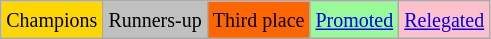<table class="wikitable">
<tr>
<td bgcolor=gold><small>Champions</small></td>
<td bgcolor=silver><small>Runners-up</small></td>
<td bgcolor=ff6600><small>Third place</small></td>
<td bgcolor=palegreen><small><a href='#'>Promoted</a></small></td>
<td bgcolor=pink><small><a href='#'>Relegated</a></small></td>
</tr>
</table>
